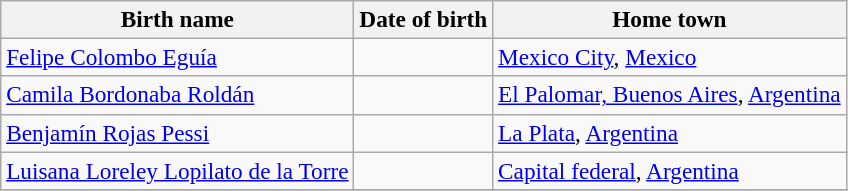<table class="sortable wikitable" style="font-size:97%;">
<tr>
<th>Birth name</th>
<th>Date of birth</th>
<th>Home town</th>
</tr>
<tr>
<td><a href='#'>Felipe Colombo Eguía</a></td>
<td></td>
<td><a href='#'>Mexico City</a>, <a href='#'>Mexico</a></td>
</tr>
<tr>
<td><a href='#'>Camila Bordonaba Roldán</a></td>
<td></td>
<td><a href='#'>El Palomar, Buenos Aires</a>, <a href='#'>Argentina</a></td>
</tr>
<tr>
<td><a href='#'>Benjamín Rojas Pessi</a></td>
<td></td>
<td><a href='#'>La Plata</a>, <a href='#'>Argentina</a></td>
</tr>
<tr>
<td><a href='#'>Luisana Loreley Lopilato de la Torre</a></td>
<td></td>
<td><a href='#'>Capital federal</a>, <a href='#'>Argentina</a></td>
</tr>
<tr>
</tr>
</table>
